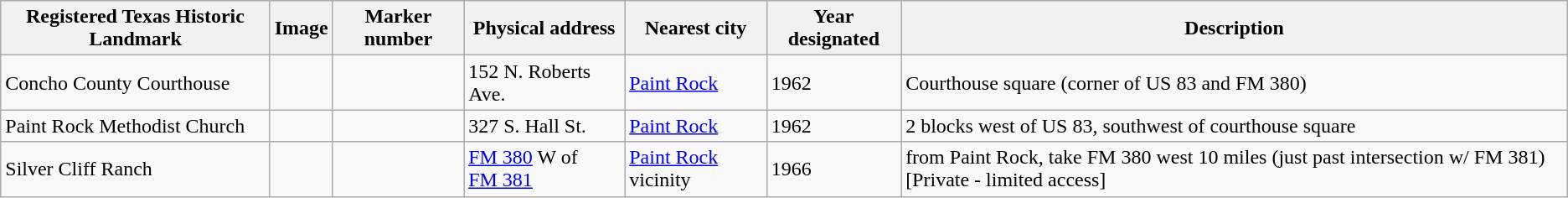<table class="wikitable sortable">
<tr>
<th>Registered Texas Historic Landmark</th>
<th>Image</th>
<th>Marker number</th>
<th>Physical address</th>
<th>Nearest city</th>
<th>Year designated</th>
<th>Description</th>
</tr>
<tr>
<td>Concho County Courthouse</td>
<td></td>
<td></td>
<td>152 N. Roberts Ave.<br></td>
<td><a href='#'>Paint Rock</a></td>
<td>1962</td>
<td>Courthouse square (corner of US 83 and FM 380)</td>
</tr>
<tr>
<td>Paint Rock Methodist Church</td>
<td></td>
<td></td>
<td>327 S. Hall St.<br></td>
<td><a href='#'>Paint Rock</a></td>
<td>1962</td>
<td>2 blocks west of US 83, southwest of courthouse square</td>
</tr>
<tr>
<td>Silver Cliff Ranch</td>
<td></td>
<td></td>
<td><a href='#'>FM 380</a> W of <a href='#'>FM 381</a><br></td>
<td><a href='#'>Paint Rock</a> vicinity</td>
<td>1966</td>
<td>from Paint Rock, take FM 380 west 10 miles (just past intersection w/ FM 381) [Private - limited access]</td>
</tr>
</table>
